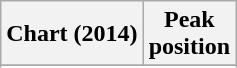<table class="wikitable sortable plainrowheaders" style="text-align:center">
<tr>
<th scope="col">Chart (2014)</th>
<th scope="col">Peak<br>position</th>
</tr>
<tr>
</tr>
<tr>
</tr>
<tr>
</tr>
</table>
